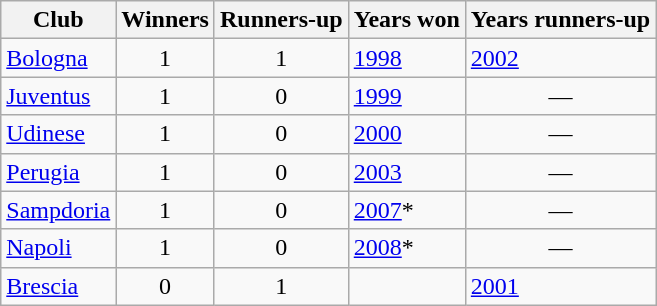<table class="wikitable sortable">
<tr>
<th>Club</th>
<th>Winners</th>
<th>Runners-up</th>
<th class="unsortable">Years won</th>
<th class="unsortable">Years runners-up</th>
</tr>
<tr>
<td><a href='#'>Bologna</a></td>
<td align=center>1</td>
<td align=center>1</td>
<td><a href='#'>1998</a></td>
<td><a href='#'>2002</a></td>
</tr>
<tr>
<td><a href='#'>Juventus</a></td>
<td align=center>1</td>
<td align=center>0</td>
<td><a href='#'>1999</a></td>
<td align=center>—</td>
</tr>
<tr>
<td><a href='#'>Udinese</a></td>
<td align=center>1</td>
<td align=center>0</td>
<td><a href='#'>2000</a></td>
<td align=center>—</td>
</tr>
<tr>
<td><a href='#'>Perugia</a></td>
<td align=center>1</td>
<td align=center>0</td>
<td><a href='#'>2003</a></td>
<td align=center>—</td>
</tr>
<tr>
<td><a href='#'>Sampdoria</a></td>
<td align=center>1</td>
<td align=center>0</td>
<td><a href='#'>2007</a>*</td>
<td align=center>—</td>
</tr>
<tr>
<td><a href='#'>Napoli</a></td>
<td align=center>1</td>
<td align=center>0</td>
<td><a href='#'>2008</a>*</td>
<td align=center>—</td>
</tr>
<tr>
<td><a href='#'>Brescia</a></td>
<td align=center>0</td>
<td align=center>1</td>
<td></td>
<td><a href='#'>2001</a></td>
</tr>
</table>
